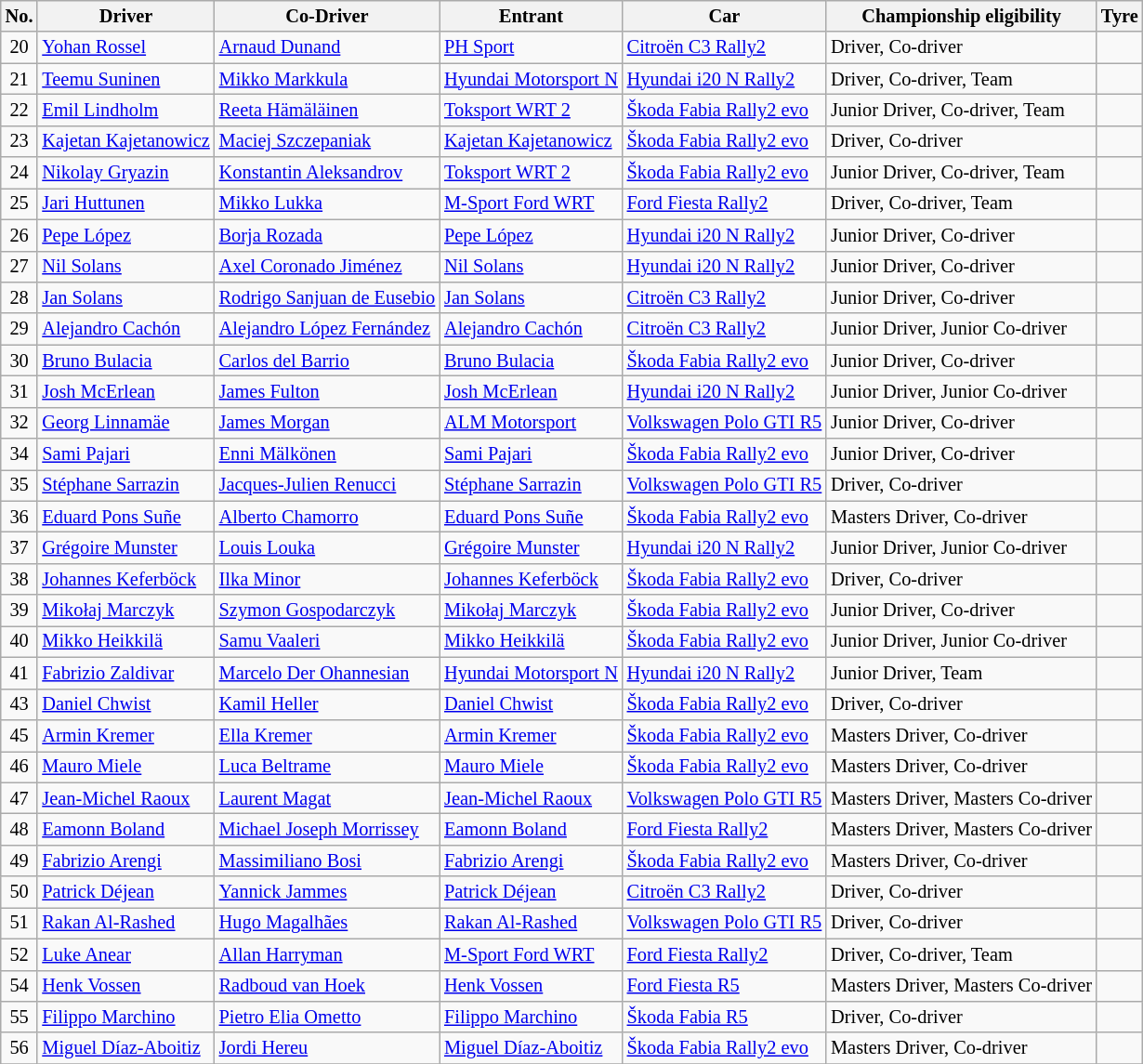<table class="wikitable" style="font-size: 85%;">
<tr>
<th>No.</th>
<th>Driver</th>
<th>Co-Driver</th>
<th>Entrant</th>
<th>Car</th>
<th>Championship eligibility</th>
<th>Tyre</th>
</tr>
<tr>
<td align="center">20</td>
<td> <a href='#'>Yohan Rossel</a></td>
<td> <a href='#'>Arnaud Dunand</a></td>
<td> <a href='#'>PH Sport</a></td>
<td><a href='#'>Citroën C3 Rally2</a></td>
<td>Driver, Co-driver</td>
<td align="center"></td>
</tr>
<tr>
<td align="center">21</td>
<td> <a href='#'>Teemu Suninen</a></td>
<td> <a href='#'>Mikko Markkula</a></td>
<td> <a href='#'>Hyundai Motorsport N</a></td>
<td><a href='#'>Hyundai i20 N Rally2</a></td>
<td>Driver, Co-driver, Team</td>
<td align="center"></td>
</tr>
<tr>
<td align="center">22</td>
<td> <a href='#'>Emil Lindholm</a></td>
<td> <a href='#'>Reeta Hämäläinen</a></td>
<td> <a href='#'>Toksport WRT 2</a></td>
<td><a href='#'>Škoda Fabia Rally2 evo</a></td>
<td>Junior Driver, Co-driver, Team</td>
<td align="center"></td>
</tr>
<tr>
<td align="center">23</td>
<td> <a href='#'>Kajetan Kajetanowicz</a></td>
<td> <a href='#'>Maciej Szczepaniak</a></td>
<td> <a href='#'>Kajetan Kajetanowicz</a></td>
<td><a href='#'>Škoda Fabia Rally2 evo</a></td>
<td>Driver, Co-driver</td>
<td align="center"></td>
</tr>
<tr>
<td align="center">24</td>
<td> <a href='#'>Nikolay Gryazin</a></td>
<td> <a href='#'>Konstantin Aleksandrov</a></td>
<td> <a href='#'>Toksport WRT 2</a></td>
<td><a href='#'>Škoda Fabia Rally2 evo</a></td>
<td>Junior Driver, Co-driver, Team</td>
<td align="center"></td>
</tr>
<tr>
<td align="center">25</td>
<td> <a href='#'>Jari Huttunen</a></td>
<td> <a href='#'>Mikko Lukka</a></td>
<td> <a href='#'>M-Sport Ford WRT</a></td>
<td><a href='#'>Ford Fiesta Rally2</a></td>
<td>Driver, Co-driver, Team</td>
<td align="center"></td>
</tr>
<tr>
<td align="center">26</td>
<td> <a href='#'>Pepe López</a></td>
<td> <a href='#'>Borja Rozada</a></td>
<td> <a href='#'>Pepe López</a></td>
<td><a href='#'>Hyundai i20 N Rally2</a></td>
<td>Junior Driver, Co-driver</td>
<td align="center"></td>
</tr>
<tr>
<td align="center">27</td>
<td> <a href='#'>Nil Solans</a></td>
<td> <a href='#'>Axel Coronado Jiménez</a></td>
<td> <a href='#'>Nil Solans</a></td>
<td><a href='#'>Hyundai i20 N Rally2</a></td>
<td>Junior Driver, Co-driver</td>
<td align="center"></td>
</tr>
<tr>
<td align="center">28</td>
<td> <a href='#'>Jan Solans</a></td>
<td> <a href='#'>Rodrigo Sanjuan de Eusebio</a></td>
<td> <a href='#'>Jan Solans</a></td>
<td><a href='#'>Citroën C3 Rally2</a></td>
<td>Junior Driver, Co-driver</td>
<td align="center"></td>
</tr>
<tr>
<td align="center">29</td>
<td> <a href='#'>Alejandro Cachón</a></td>
<td> <a href='#'>Alejandro López Fernández</a></td>
<td> <a href='#'>Alejandro Cachón</a></td>
<td><a href='#'>Citroën C3 Rally2</a></td>
<td>Junior Driver, Junior Co-driver</td>
<td align="center"></td>
</tr>
<tr>
<td align="center">30</td>
<td> <a href='#'>Bruno Bulacia</a></td>
<td> <a href='#'>Carlos del Barrio</a></td>
<td> <a href='#'>Bruno Bulacia</a></td>
<td><a href='#'>Škoda Fabia Rally2 evo</a></td>
<td>Junior Driver, Co-driver</td>
<td align="center"></td>
</tr>
<tr>
<td align="center">31</td>
<td> <a href='#'>Josh McErlean</a></td>
<td> <a href='#'>James Fulton</a></td>
<td> <a href='#'>Josh McErlean</a></td>
<td><a href='#'>Hyundai i20 N Rally2</a></td>
<td>Junior Driver, Junior Co-driver</td>
<td align="center"></td>
</tr>
<tr>
<td align="center">32</td>
<td> <a href='#'>Georg Linnamäe</a></td>
<td> <a href='#'>James Morgan</a></td>
<td> <a href='#'>ALM Motorsport</a></td>
<td><a href='#'>Volkswagen Polo GTI R5</a></td>
<td>Junior Driver, Co-driver</td>
<td align="center"></td>
</tr>
<tr>
<td align="center">34</td>
<td> <a href='#'>Sami Pajari</a></td>
<td> <a href='#'>Enni Mälkönen</a></td>
<td> <a href='#'>Sami Pajari</a></td>
<td><a href='#'>Škoda Fabia Rally2 evo</a></td>
<td>Junior Driver, Co-driver</td>
<td align="center"></td>
</tr>
<tr>
<td align="center">35</td>
<td> <a href='#'>Stéphane Sarrazin</a></td>
<td> <a href='#'>Jacques-Julien Renucci</a></td>
<td> <a href='#'>Stéphane Sarrazin</a></td>
<td><a href='#'>Volkswagen Polo GTI R5</a></td>
<td>Driver, Co-driver</td>
<td align="center"></td>
</tr>
<tr>
<td align="center">36</td>
<td> <a href='#'>Eduard Pons Suñe</a></td>
<td> <a href='#'>Alberto Chamorro</a></td>
<td> <a href='#'>Eduard Pons Suñe</a></td>
<td><a href='#'>Škoda Fabia Rally2 evo</a></td>
<td>Masters Driver, Co-driver</td>
<td align="center"></td>
</tr>
<tr>
<td align="center">37</td>
<td> <a href='#'>Grégoire Munster</a></td>
<td> <a href='#'>Louis Louka</a></td>
<td> <a href='#'>Grégoire Munster</a></td>
<td><a href='#'>Hyundai i20 N Rally2</a></td>
<td>Junior Driver, Junior Co-driver</td>
<td align="center"></td>
</tr>
<tr>
<td align="center">38</td>
<td> <a href='#'>Johannes Keferböck</a></td>
<td> <a href='#'>Ilka Minor</a></td>
<td> <a href='#'>Johannes Keferböck</a></td>
<td><a href='#'>Škoda Fabia Rally2 evo</a></td>
<td>Driver, Co-driver</td>
<td align="center"></td>
</tr>
<tr>
<td align="center">39</td>
<td> <a href='#'>Mikołaj Marczyk</a></td>
<td> <a href='#'>Szymon Gospodarczyk</a></td>
<td> <a href='#'>Mikołaj Marczyk</a></td>
<td><a href='#'>Škoda Fabia Rally2 evo</a></td>
<td>Junior Driver, Co-driver</td>
<td align="center"></td>
</tr>
<tr>
<td align="center">40</td>
<td> <a href='#'>Mikko Heikkilä</a></td>
<td> <a href='#'>Samu Vaaleri</a></td>
<td> <a href='#'>Mikko Heikkilä</a></td>
<td><a href='#'>Škoda Fabia Rally2 evo</a></td>
<td>Junior Driver, Junior Co-driver</td>
<td align="center"></td>
</tr>
<tr>
<td align="center">41</td>
<td> <a href='#'>Fabrizio Zaldivar</a></td>
<td> <a href='#'>Marcelo Der Ohannesian</a></td>
<td> <a href='#'>Hyundai Motorsport N</a></td>
<td><a href='#'>Hyundai i20 N Rally2</a></td>
<td>Junior Driver, Team</td>
<td align="center"></td>
</tr>
<tr>
<td align="center">43</td>
<td> <a href='#'>Daniel Chwist</a></td>
<td> <a href='#'>Kamil Heller</a></td>
<td> <a href='#'>Daniel Chwist</a></td>
<td><a href='#'>Škoda Fabia Rally2 evo</a></td>
<td>Driver, Co-driver</td>
<td align="center"></td>
</tr>
<tr>
<td align="center">45</td>
<td> <a href='#'>Armin Kremer</a></td>
<td> <a href='#'>Ella Kremer</a></td>
<td> <a href='#'>Armin Kremer</a></td>
<td><a href='#'>Škoda Fabia Rally2 evo</a></td>
<td>Masters Driver, Co-driver</td>
<td align="center"></td>
</tr>
<tr>
<td align="center">46</td>
<td> <a href='#'>Mauro Miele</a></td>
<td> <a href='#'>Luca Beltrame</a></td>
<td> <a href='#'>Mauro Miele</a></td>
<td><a href='#'>Škoda Fabia Rally2 evo</a></td>
<td>Masters Driver, Co-driver</td>
<td align="center"></td>
</tr>
<tr>
<td align="center">47</td>
<td> <a href='#'>Jean-Michel Raoux</a></td>
<td> <a href='#'>Laurent Magat</a></td>
<td> <a href='#'>Jean-Michel Raoux</a></td>
<td><a href='#'>Volkswagen Polo GTI R5</a></td>
<td>Masters Driver, Masters Co-driver</td>
<td align="center"></td>
</tr>
<tr>
<td align="center">48</td>
<td> <a href='#'>Eamonn Boland</a></td>
<td> <a href='#'>Michael Joseph Morrissey</a></td>
<td> <a href='#'>Eamonn Boland</a></td>
<td><a href='#'>Ford Fiesta Rally2</a></td>
<td>Masters Driver, Masters Co-driver</td>
<td align="center"></td>
</tr>
<tr>
<td align="center">49</td>
<td> <a href='#'>Fabrizio Arengi</a></td>
<td> <a href='#'>Massimiliano Bosi</a></td>
<td> <a href='#'>Fabrizio Arengi</a></td>
<td><a href='#'>Škoda Fabia Rally2 evo</a></td>
<td>Masters Driver, Co-driver</td>
<td align="center"></td>
</tr>
<tr>
<td align="center">50</td>
<td> <a href='#'>Patrick Déjean</a></td>
<td> <a href='#'>Yannick Jammes</a></td>
<td> <a href='#'>Patrick Déjean</a></td>
<td><a href='#'>Citroën C3 Rally2</a></td>
<td>Driver, Co-driver</td>
<td align="center"></td>
</tr>
<tr>
<td align="center">51</td>
<td> <a href='#'>Rakan Al-Rashed</a></td>
<td> <a href='#'>Hugo Magalhães</a></td>
<td> <a href='#'>Rakan Al-Rashed</a></td>
<td><a href='#'>Volkswagen Polo GTI R5</a></td>
<td>Driver, Co-driver</td>
<td align="center"></td>
</tr>
<tr>
<td align="center">52</td>
<td> <a href='#'>Luke Anear</a></td>
<td> <a href='#'>Allan Harryman</a></td>
<td> <a href='#'>M-Sport Ford WRT</a></td>
<td><a href='#'>Ford Fiesta Rally2</a></td>
<td>Driver, Co-driver, Team</td>
<td align="center"></td>
</tr>
<tr>
<td align="center">54</td>
<td> <a href='#'>Henk Vossen</a></td>
<td> <a href='#'>Radboud van Hoek</a></td>
<td> <a href='#'>Henk Vossen</a></td>
<td><a href='#'>Ford Fiesta R5</a></td>
<td>Masters Driver, Masters Co-driver</td>
<td align="center"></td>
</tr>
<tr>
<td align="center">55</td>
<td> <a href='#'>Filippo Marchino</a></td>
<td> <a href='#'>Pietro Elia Ometto</a></td>
<td> <a href='#'>Filippo Marchino</a></td>
<td><a href='#'>Škoda Fabia R5</a></td>
<td>Driver, Co-driver</td>
<td align="center"></td>
</tr>
<tr>
<td align="center">56</td>
<td> <a href='#'>Miguel Díaz-Aboitiz</a></td>
<td> <a href='#'>Jordi Hereu</a></td>
<td> <a href='#'>Miguel Díaz-Aboitiz</a></td>
<td><a href='#'>Škoda Fabia Rally2 evo</a></td>
<td>Masters Driver, Co-driver</td>
<td align="center"></td>
</tr>
<tr>
</tr>
</table>
